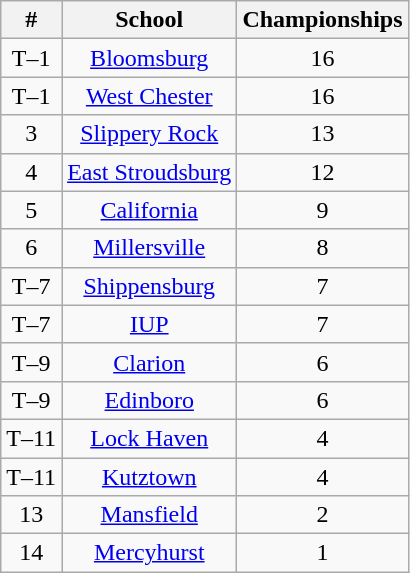<table class="wikitable" width="auto" style="text-align: center">
<tr>
<th>#</th>
<th>School</th>
<th>Championships</th>
</tr>
<tr>
<td>T–1</td>
<td><a href='#'>Bloomsburg</a></td>
<td>16</td>
</tr>
<tr>
<td>T–1</td>
<td><a href='#'>West Chester</a></td>
<td>16</td>
</tr>
<tr>
<td>3</td>
<td><a href='#'>Slippery Rock</a></td>
<td>13</td>
</tr>
<tr>
<td>4</td>
<td><a href='#'>East Stroudsburg</a></td>
<td>12</td>
</tr>
<tr>
<td>5</td>
<td><a href='#'>California</a></td>
<td>9</td>
</tr>
<tr>
<td>6</td>
<td><a href='#'>Millersville</a></td>
<td>8</td>
</tr>
<tr>
<td>T–7</td>
<td><a href='#'>Shippensburg</a></td>
<td>7</td>
</tr>
<tr>
<td>T–7</td>
<td><a href='#'>IUP</a></td>
<td>7</td>
</tr>
<tr>
<td>T–9</td>
<td><a href='#'>Clarion</a></td>
<td>6</td>
</tr>
<tr>
<td>T–9</td>
<td><a href='#'>Edinboro</a></td>
<td>6</td>
</tr>
<tr>
<td>T–11</td>
<td><a href='#'>Lock Haven</a></td>
<td>4</td>
</tr>
<tr>
<td>T–11</td>
<td><a href='#'>Kutztown</a></td>
<td>4</td>
</tr>
<tr>
<td>13</td>
<td><a href='#'>Mansfield</a></td>
<td>2</td>
</tr>
<tr>
<td>14</td>
<td><a href='#'>Mercyhurst</a></td>
<td>1</td>
</tr>
</table>
